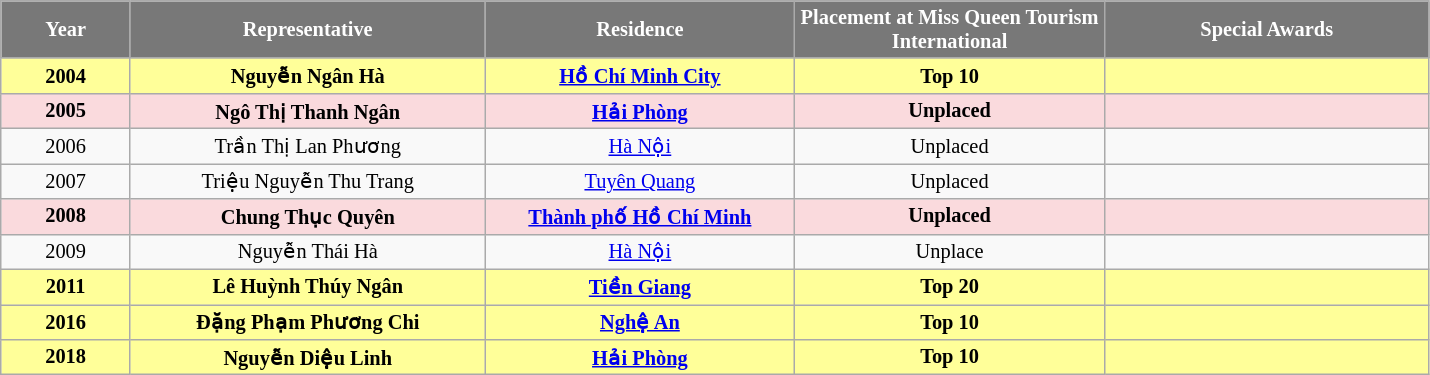<table class="wikitable sortable" style="font-size: 85%; text-align:center">
<tr>
<th width="80" style="background-color:#787878;color:#FFFFFF;">Year</th>
<th width="230" style="background-color:#787878;color:#FFFFFF;">Representative</th>
<th width="200" style="background-color:#787878;color:#FFFFFF;">Residence</th>
<th width="200" style="background-color:#787878;color:#FFFFFF;">Placement at Miss Queen Tourism International</th>
<th width="210" style="background-color:#787878;color:#FFFFFF;">Special Awards</th>
</tr>
<tr style="background-color:#FFFF99; font-weight: bold">
<td>2004</td>
<td>Nguyễn Ngân Hà</td>
<td><a href='#'>Hồ Chí Minh City</a></td>
<td>Top 10</td>
<td></td>
</tr>
<tr style="background-color:#FADADD; font-weight: bold">
<td>2005</td>
<td>Ngô Thị Thanh Ngân</td>
<td><a href='#'>Hải Phòng</a></td>
<td>Unplaced</td>
<td style="background:;"></td>
</tr>
<tr>
<td>2006</td>
<td>Trần Thị Lan Phương</td>
<td><a href='#'>Hà Nội</a></td>
<td>Unplaced</td>
<td></td>
</tr>
<tr>
<td>2007</td>
<td>Triệu Nguyễn Thu Trang</td>
<td><a href='#'>Tuyên Quang</a></td>
<td>Unplaced</td>
<td></td>
</tr>
<tr style="background-color:#FADADD; font-weight: bold">
<td>2008</td>
<td>Chung Thục Quyên</td>
<td><a href='#'>Thành phố Hồ Chí Minh</a></td>
<td>Unplaced</td>
<td style="background:;"></td>
</tr>
<tr>
<td>2009</td>
<td>Nguyễn Thái Hà</td>
<td><a href='#'>Hà Nội</a></td>
<td>Unplace</td>
<td></td>
</tr>
<tr style="background-color:#FFFF99; font-weight: bold">
<td>2011</td>
<td>Lê Huỳnh Thúy Ngân</td>
<td><a href='#'>Tiền Giang</a></td>
<td>Top 20</td>
<td style="background:;"></td>
</tr>
<tr style="background-color:#FFFF99; font-weight: bold">
<td>2016</td>
<td>Đặng Phạm Phương Chi</td>
<td><a href='#'>Nghệ An</a></td>
<td>Top 10</td>
<td></td>
</tr>
<tr style="background-color:#FFFF99; font-weight: bold">
<td>2018</td>
<td>Nguyễn Diệu Linh</td>
<td><a href='#'>Hải Phòng</a></td>
<td>Top 10</td>
<td style="background:;"></td>
</tr>
</table>
